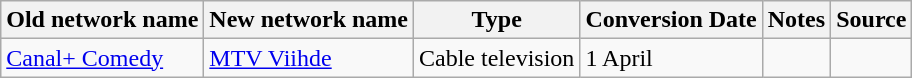<table class="wikitable">
<tr>
<th>Old network name</th>
<th>New network name</th>
<th>Type</th>
<th>Conversion Date</th>
<th>Notes</th>
<th>Source</th>
</tr>
<tr>
<td><a href='#'>Canal+ Comedy</a></td>
<td><a href='#'>MTV Viihde</a></td>
<td>Cable television</td>
<td>1 April</td>
<td></td>
<td></td>
</tr>
</table>
